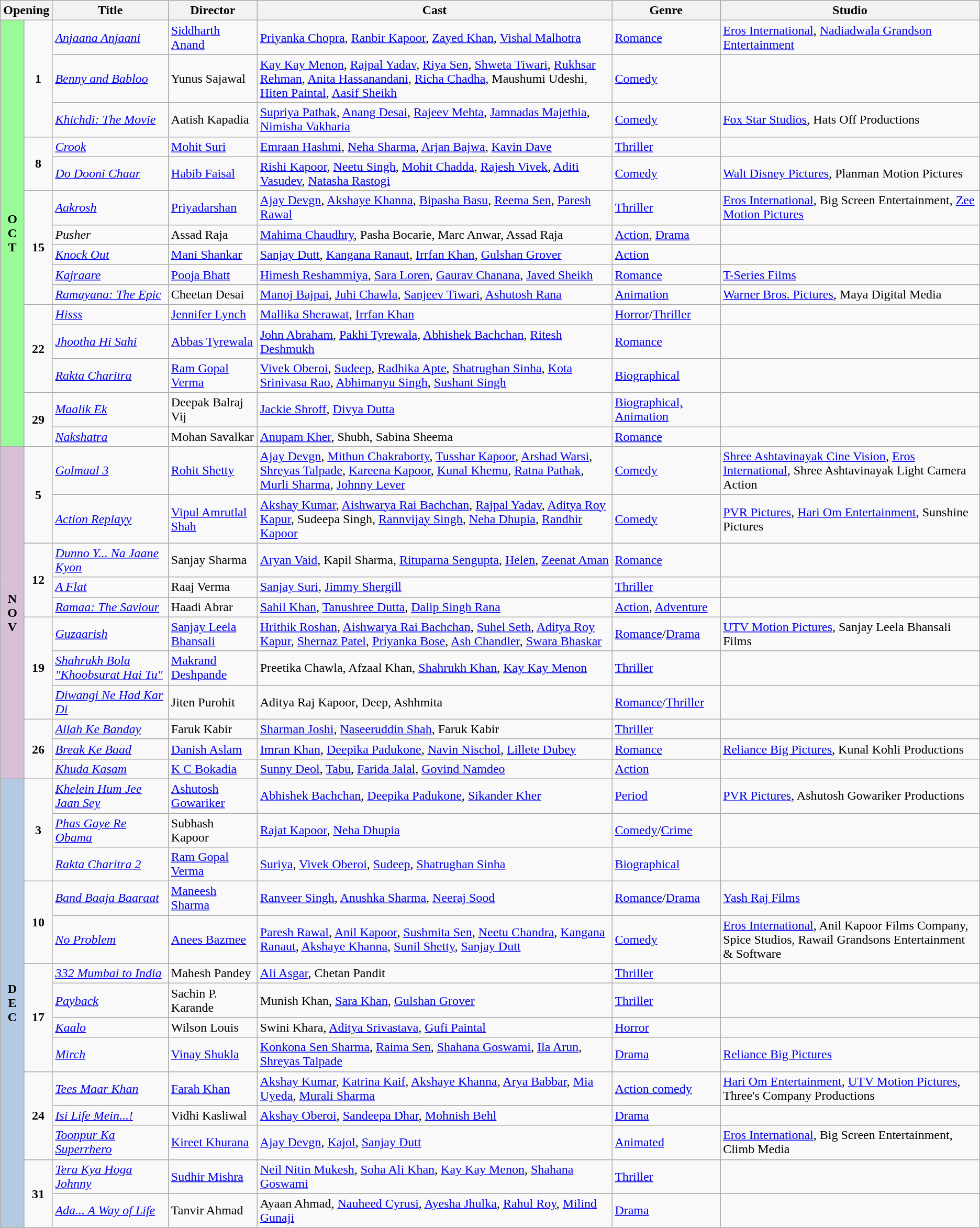<table class="wikitable">
<tr style="background:#b0e0e66; text-align:center;">
<th colspan="2">Opening</th>
<th>Title</th>
<th>Director</th>
<th>Cast</th>
<th>Genre</th>
<th>Studio</th>
</tr>
<tr>
<td rowspan="15"   style="text-align:center; background:#98fb98; textcolor:#000;"><strong>O<br>C<br>T</strong></td>
<td rowspan="3" style="text-align:center;"><strong>1</strong></td>
<td><em><a href='#'>Anjaana Anjaani</a></em></td>
<td><a href='#'>Siddharth Anand</a></td>
<td><a href='#'>Priyanka Chopra</a>, <a href='#'>Ranbir Kapoor</a>, <a href='#'>Zayed Khan</a>, <a href='#'>Vishal Malhotra</a></td>
<td><a href='#'>Romance</a></td>
<td><a href='#'>Eros International</a>, <a href='#'>Nadiadwala Grandson Entertainment</a></td>
</tr>
<tr>
<td><em><a href='#'>Benny and Babloo</a></em></td>
<td>Yunus Sajawal</td>
<td><a href='#'>Kay Kay Menon</a>, <a href='#'>Rajpal Yadav</a>, <a href='#'>Riya Sen</a>, <a href='#'>Shweta Tiwari</a>, <a href='#'>Rukhsar Rehman</a>, <a href='#'>Anita Hassanandani</a>, <a href='#'>Richa Chadha</a>, Maushumi Udeshi, <a href='#'>Hiten Paintal</a>, <a href='#'>Aasif Sheikh</a></td>
<td><a href='#'>Comedy</a></td>
<td></td>
</tr>
<tr>
<td><em><a href='#'>Khichdi: The Movie</a></em></td>
<td>Aatish Kapadia</td>
<td><a href='#'>Supriya Pathak</a>, <a href='#'>Anang Desai</a>, <a href='#'>Rajeev Mehta</a>, <a href='#'>Jamnadas Majethia</a>, <a href='#'>Nimisha Vakharia</a></td>
<td><a href='#'>Comedy</a></td>
<td><a href='#'>Fox Star Studios</a>, Hats Off Productions</td>
</tr>
<tr>
<td rowspan="2" style="text-align:center;"><strong>8</strong></td>
<td><em><a href='#'>Crook</a></em></td>
<td><a href='#'>Mohit Suri</a></td>
<td><a href='#'>Emraan Hashmi</a>, <a href='#'>Neha Sharma</a>, <a href='#'>Arjan Bajwa</a>, <a href='#'>Kavin Dave</a></td>
<td><a href='#'>Thriller</a></td>
<td></td>
</tr>
<tr>
<td><em><a href='#'>Do Dooni Chaar</a></em></td>
<td><a href='#'>Habib Faisal</a></td>
<td><a href='#'>Rishi Kapoor</a>, <a href='#'>Neetu Singh</a>, <a href='#'>Mohit Chadda</a>, <a href='#'>Rajesh Vivek</a>, <a href='#'>Aditi Vasudev</a>, <a href='#'>Natasha Rastogi</a></td>
<td><a href='#'>Comedy</a></td>
<td><a href='#'>Walt Disney Pictures</a>, Planman Motion Pictures</td>
</tr>
<tr>
<td rowspan="5" style="text-align:center;"><strong>15</strong></td>
<td><em><a href='#'>Aakrosh</a></em></td>
<td><a href='#'>Priyadarshan</a></td>
<td><a href='#'>Ajay Devgn</a>, <a href='#'>Akshaye Khanna</a>, <a href='#'>Bipasha Basu</a>, <a href='#'>Reema Sen</a>, <a href='#'>Paresh Rawal</a></td>
<td><a href='#'>Thriller</a></td>
<td><a href='#'>Eros International</a>, Big Screen Entertainment, <a href='#'>Zee Motion Pictures</a></td>
</tr>
<tr>
<td><em>Pusher</em></td>
<td>Assad Raja</td>
<td><a href='#'>Mahima Chaudhry</a>, Pasha Bocarie, Marc Anwar, Assad Raja</td>
<td><a href='#'>Action</a>, <a href='#'>Drama</a></td>
<td></td>
</tr>
<tr>
<td><em><a href='#'>Knock Out</a></em></td>
<td><a href='#'>Mani Shankar</a></td>
<td><a href='#'>Sanjay Dutt</a>, <a href='#'>Kangana Ranaut</a>, <a href='#'>Irrfan Khan</a>, <a href='#'>Gulshan Grover</a></td>
<td><a href='#'>Action</a></td>
<td></td>
</tr>
<tr>
<td><em><a href='#'>Kajraare</a></em></td>
<td><a href='#'>Pooja Bhatt</a></td>
<td><a href='#'>Himesh Reshammiya</a>, <a href='#'>Sara Loren</a>, <a href='#'>Gaurav Chanana</a>, <a href='#'>Javed Sheikh</a></td>
<td><a href='#'>Romance</a></td>
<td><a href='#'>T-Series Films</a></td>
</tr>
<tr>
<td><em><a href='#'>Ramayana: The Epic</a></em></td>
<td>Cheetan Desai</td>
<td><a href='#'>Manoj Bajpai</a>, <a href='#'>Juhi Chawla</a>, <a href='#'>Sanjeev Tiwari</a>, <a href='#'>Ashutosh Rana</a></td>
<td><a href='#'>Animation</a></td>
<td><a href='#'>Warner Bros. Pictures</a>, Maya Digital Media</td>
</tr>
<tr>
<td rowspan="3" style="text-align:center;"><strong>22</strong></td>
<td><em><a href='#'>Hisss</a></em></td>
<td><a href='#'>Jennifer Lynch</a></td>
<td><a href='#'>Mallika Sherawat</a>, <a href='#'>Irrfan Khan</a></td>
<td><a href='#'>Horror</a>/<a href='#'>Thriller</a></td>
<td></td>
</tr>
<tr>
<td><em><a href='#'>Jhootha Hi Sahi</a></em></td>
<td><a href='#'>Abbas Tyrewala</a></td>
<td><a href='#'>John Abraham</a>, <a href='#'>Pakhi Tyrewala</a>, <a href='#'>Abhishek Bachchan</a>, <a href='#'>Ritesh Deshmukh</a></td>
<td><a href='#'>Romance</a></td>
<td></td>
</tr>
<tr>
<td><em><a href='#'>Rakta Charitra</a></em></td>
<td><a href='#'>Ram Gopal Verma</a></td>
<td><a href='#'>Vivek Oberoi</a>, <a href='#'>Sudeep</a>, <a href='#'>Radhika Apte</a>, <a href='#'>Shatrughan Sinha</a>, <a href='#'>Kota Srinivasa Rao</a>, <a href='#'>Abhimanyu Singh</a>, <a href='#'>Sushant Singh</a></td>
<td><a href='#'>Biographical</a></td>
<td></td>
</tr>
<tr>
<td rowspan="2" style="text-align:center;"><strong>29</strong></td>
<td><em><a href='#'>Maalik Ek</a></em></td>
<td>Deepak Balraj Vij</td>
<td><a href='#'>Jackie Shroff</a>, <a href='#'>Divya Dutta</a></td>
<td><a href='#'>Biographical, Animation</a></td>
<td></td>
</tr>
<tr>
<td><em><a href='#'>Nakshatra</a></em></td>
<td>Mohan Savalkar</td>
<td><a href='#'>Anupam Kher</a>, Shubh, Sabina Sheema</td>
<td><a href='#'>Romance</a></td>
<td></td>
</tr>
<tr>
<td rowspan="11"   style="text-align:center; background:thistle; textcolor:#000;"><strong>N<br>O<br>V</strong></td>
<td rowspan="2" style="text-align:center;"><strong>5</strong></td>
<td><em><a href='#'>Golmaal 3</a></em></td>
<td><a href='#'>Rohit Shetty</a></td>
<td><a href='#'>Ajay Devgn</a>, <a href='#'>Mithun Chakraborty</a>, <a href='#'>Tusshar Kapoor</a>, <a href='#'>Arshad Warsi</a>, <a href='#'>Shreyas Talpade</a>, <a href='#'>Kareena Kapoor</a>, <a href='#'>Kunal Khemu</a>, <a href='#'>Ratna Pathak</a>, <a href='#'>Murli Sharma</a>, <a href='#'>Johnny Lever</a></td>
<td><a href='#'>Comedy</a></td>
<td><a href='#'>Shree Ashtavinayak Cine Vision</a>, <a href='#'>Eros International</a>, Shree Ashtavinayak Light Camera Action</td>
</tr>
<tr>
<td><em><a href='#'>Action Replayy</a></em></td>
<td><a href='#'>Vipul Amrutlal Shah</a></td>
<td><a href='#'>Akshay Kumar</a>, <a href='#'>Aishwarya Rai Bachchan</a>, <a href='#'>Rajpal Yadav</a>, <a href='#'>Aditya Roy Kapur</a>, Sudeepa Singh, <a href='#'>Rannvijay Singh</a>, <a href='#'>Neha Dhupia</a>, <a href='#'>Randhir Kapoor</a></td>
<td><a href='#'>Comedy</a></td>
<td><a href='#'>PVR Pictures</a>, <a href='#'>Hari Om Entertainment</a>, Sunshine Pictures</td>
</tr>
<tr>
<td rowspan="3" style="text-align:center;"><strong>12</strong></td>
<td><em><a href='#'>Dunno Y... Na Jaane Kyon</a></em></td>
<td>Sanjay Sharma</td>
<td><a href='#'>Aryan Vaid</a>, Kapil Sharma, <a href='#'>Rituparna Sengupta</a>, <a href='#'>Helen</a>, <a href='#'>Zeenat Aman</a></td>
<td><a href='#'>Romance</a></td>
<td></td>
</tr>
<tr>
<td><em><a href='#'>A Flat</a></em></td>
<td>Raaj Verma</td>
<td><a href='#'>Sanjay Suri</a>, <a href='#'>Jimmy Shergill</a></td>
<td><a href='#'>Thriller</a></td>
<td></td>
</tr>
<tr>
<td><em><a href='#'>Ramaa: The Saviour</a></em></td>
<td>Haadi Abrar</td>
<td><a href='#'>Sahil Khan</a>, <a href='#'>Tanushree Dutta</a>, <a href='#'>Dalip Singh Rana</a></td>
<td><a href='#'>Action</a>, <a href='#'>Adventure</a></td>
<td></td>
</tr>
<tr>
<td rowspan="3" style="text-align:center;"><strong>19</strong></td>
<td><em><a href='#'>Guzaarish</a></em></td>
<td><a href='#'>Sanjay Leela Bhansali</a></td>
<td><a href='#'>Hrithik Roshan</a>, <a href='#'>Aishwarya Rai Bachchan</a>, <a href='#'>Suhel Seth</a>, <a href='#'>Aditya Roy Kapur</a>, <a href='#'>Shernaz Patel</a>, <a href='#'>Priyanka Bose</a>, <a href='#'>Ash Chandler</a>, <a href='#'>Swara Bhaskar</a></td>
<td><a href='#'>Romance</a>/<a href='#'>Drama</a></td>
<td><a href='#'>UTV Motion Pictures</a>, Sanjay Leela Bhansali Films</td>
</tr>
<tr>
<td><em><a href='#'>Shahrukh Bola "Khoobsurat Hai Tu"</a></em></td>
<td><a href='#'>Makrand Deshpande</a></td>
<td>Preetika Chawla, Afzaal Khan, <a href='#'>Shahrukh Khan</a>, <a href='#'>Kay Kay Menon</a></td>
<td><a href='#'>Thriller</a></td>
<td></td>
</tr>
<tr>
<td><em><a href='#'>Diwangi Ne Had Kar Di</a></em></td>
<td>Jiten Purohit</td>
<td>Aditya Raj Kapoor, Deep, Ashhmita</td>
<td><a href='#'>Romance</a>/<a href='#'>Thriller</a></td>
<td></td>
</tr>
<tr>
<td rowspan="3" style="text-align:center;"><strong>26</strong></td>
<td><em><a href='#'>Allah Ke Banday</a></em></td>
<td>Faruk Kabir</td>
<td><a href='#'>Sharman Joshi</a>, <a href='#'>Naseeruddin Shah</a>, Faruk Kabir</td>
<td><a href='#'>Thriller</a></td>
<td></td>
</tr>
<tr>
<td><em><a href='#'>Break Ke Baad</a></em></td>
<td><a href='#'>Danish Aslam</a></td>
<td><a href='#'>Imran Khan</a>, <a href='#'>Deepika Padukone</a>, <a href='#'>Navin Nischol</a>, <a href='#'>Lillete Dubey</a></td>
<td><a href='#'>Romance</a></td>
<td><a href='#'>Reliance Big Pictures</a>, Kunal Kohli Productions</td>
</tr>
<tr>
<td><em><a href='#'>Khuda Kasam</a></em></td>
<td><a href='#'>K C Bokadia</a></td>
<td><a href='#'>Sunny Deol</a>, <a href='#'>Tabu</a>, <a href='#'>Farida Jalal</a>, <a href='#'>Govind Namdeo</a></td>
<td><a href='#'>Action</a></td>
<td></td>
</tr>
<tr>
<td rowspan="16"   style="text-align:center; background:#b4cae3; textcolor:#000;"><strong>D<br>E<br>C</strong></td>
<td rowspan="3"  style="text-align:center;"><strong>3</strong></td>
<td><em><a href='#'>Khelein Hum Jee Jaan Sey</a></em></td>
<td><a href='#'>Ashutosh Gowariker</a></td>
<td><a href='#'>Abhishek Bachchan</a>, <a href='#'>Deepika Padukone</a>, <a href='#'>Sikander Kher</a></td>
<td><a href='#'>Period</a></td>
<td><a href='#'>PVR Pictures</a>, Ashutosh Gowariker Productions</td>
</tr>
<tr>
<td><em><a href='#'>Phas Gaye Re Obama</a></em></td>
<td>Subhash Kapoor</td>
<td><a href='#'>Rajat Kapoor</a>, <a href='#'>Neha Dhupia</a></td>
<td><a href='#'>Comedy</a>/<a href='#'>Crime</a></td>
<td></td>
</tr>
<tr>
<td><em><a href='#'>Rakta Charitra 2</a></em></td>
<td><a href='#'>Ram Gopal Verma</a></td>
<td><a href='#'>Suriya</a>, <a href='#'>Vivek Oberoi</a>, <a href='#'>Sudeep</a>, <a href='#'>Shatrughan Sinha</a></td>
<td><a href='#'>Biographical</a></td>
<td></td>
</tr>
<tr>
<td rowspan="2"  style="text-align:center;"><strong>10</strong></td>
<td><em><a href='#'>Band Baaja Baaraat</a></em></td>
<td><a href='#'>Maneesh Sharma</a></td>
<td><a href='#'>Ranveer Singh</a>, <a href='#'>Anushka Sharma</a>, <a href='#'>Neeraj Sood</a></td>
<td><a href='#'>Romance</a>/<a href='#'>Drama</a></td>
<td><a href='#'>Yash Raj Films</a></td>
</tr>
<tr>
<td><em><a href='#'>No Problem</a></em></td>
<td><a href='#'>Anees Bazmee</a></td>
<td><a href='#'>Paresh Rawal</a>, <a href='#'>Anil Kapoor</a>, <a href='#'>Sushmita Sen</a>, <a href='#'>Neetu Chandra</a>, <a href='#'>Kangana Ranaut</a>, <a href='#'>Akshaye Khanna</a>, <a href='#'>Sunil Shetty</a>, <a href='#'>Sanjay Dutt</a></td>
<td><a href='#'>Comedy</a></td>
<td><a href='#'>Eros International</a>, Anil Kapoor Films Company, Spice Studios, Rawail Grandsons Entertainment & Software</td>
</tr>
<tr>
<td rowspan="4"  style="text-align:center;"><strong>17</strong></td>
<td><em><a href='#'>332 Mumbai to India</a></em></td>
<td>Mahesh Pandey</td>
<td><a href='#'>Ali Asgar</a>, Chetan Pandit</td>
<td><a href='#'>Thriller</a></td>
<td></td>
</tr>
<tr>
<td><em><a href='#'>Payback</a></em></td>
<td>Sachin P. Karande</td>
<td>Munish Khan, <a href='#'>Sara Khan</a>, <a href='#'>Gulshan Grover</a></td>
<td><a href='#'>Thriller</a></td>
<td></td>
</tr>
<tr>
<td><em><a href='#'>Kaalo</a></em></td>
<td>Wilson Louis</td>
<td>Swini Khara, <a href='#'>Aditya Srivastava</a>, <a href='#'>Gufi Paintal</a></td>
<td><a href='#'>Horror</a></td>
<td></td>
</tr>
<tr>
<td><em><a href='#'>Mirch</a></em></td>
<td><a href='#'>Vinay Shukla</a></td>
<td><a href='#'>Konkona Sen Sharma</a>, <a href='#'>Raima Sen</a>, <a href='#'>Shahana Goswami</a>, <a href='#'>Ila Arun</a>, <a href='#'>Shreyas Talpade</a></td>
<td><a href='#'>Drama</a></td>
<td><a href='#'>Reliance Big Pictures</a></td>
</tr>
<tr>
<td rowspan="3" style="text-align:center;"><strong>24</strong></td>
<td><em><a href='#'>Tees Maar Khan</a></em></td>
<td><a href='#'>Farah Khan</a></td>
<td><a href='#'>Akshay Kumar</a>, <a href='#'>Katrina Kaif</a>, <a href='#'>Akshaye Khanna</a>, <a href='#'>Arya Babbar</a>, <a href='#'>Mia Uyeda</a>, <a href='#'>Murali Sharma</a></td>
<td><a href='#'>Action comedy</a></td>
<td><a href='#'>Hari Om Entertainment</a>, <a href='#'>UTV Motion Pictures</a>, Three's Company Productions</td>
</tr>
<tr>
<td><em><a href='#'>Isi Life Mein...!</a></em></td>
<td>Vidhi Kasliwal</td>
<td><a href='#'>Akshay Oberoi</a>, <a href='#'>Sandeepa Dhar</a>, <a href='#'>Mohnish Behl</a></td>
<td><a href='#'>Drama</a></td>
<td></td>
</tr>
<tr>
<td><em><a href='#'>Toonpur Ka Superrhero</a></em></td>
<td><a href='#'>Kireet Khurana</a></td>
<td><a href='#'>Ajay Devgn</a>, <a href='#'>Kajol</a>, <a href='#'>Sanjay Dutt</a></td>
<td><a href='#'>Animated</a></td>
<td><a href='#'>Eros International</a>, Big Screen Entertainment, Climb Media</td>
</tr>
<tr>
<td rowspan="2" style="text-align:center;"><strong>31</strong></td>
<td><em><a href='#'>Tera Kya Hoga Johnny</a></em></td>
<td><a href='#'>Sudhir Mishra</a></td>
<td><a href='#'>Neil Nitin Mukesh</a>, <a href='#'>Soha Ali Khan</a>, <a href='#'>Kay Kay Menon</a>, <a href='#'>Shahana Goswami</a></td>
<td><a href='#'>Thriller</a></td>
<td></td>
</tr>
<tr>
<td><em><a href='#'>Ada... A Way of Life</a></em></td>
<td>Tanvir Ahmad</td>
<td>Ayaan Ahmad, <a href='#'>Nauheed Cyrusi</a>, <a href='#'>Ayesha Jhulka</a>, <a href='#'>Rahul Roy</a>, <a href='#'>Milind Gunaji</a></td>
<td><a href='#'>Drama</a></td>
<td></td>
</tr>
</table>
